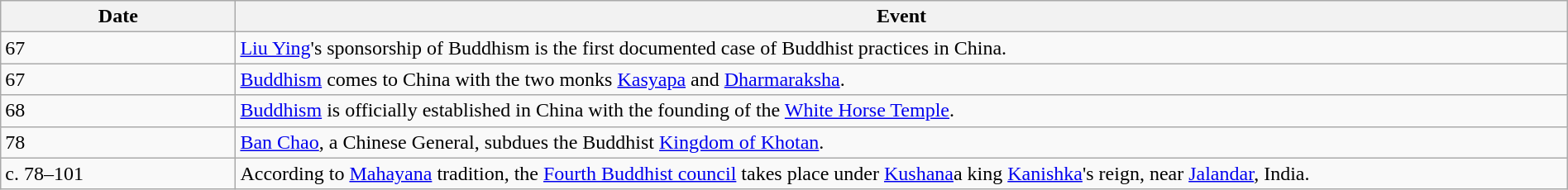<table class="wikitable" width="100%">
<tr>
<th style="width:15%">Date</th>
<th>Event</th>
</tr>
<tr>
<td>67</td>
<td><a href='#'>Liu Ying</a>'s sponsorship of Buddhism is the first documented case of Buddhist practices in China.</td>
</tr>
<tr>
<td>67</td>
<td><a href='#'>Buddhism</a> comes to China with the two monks <a href='#'>Kasyapa</a> and <a href='#'>Dharmaraksha</a>.</td>
</tr>
<tr>
<td>68</td>
<td><a href='#'>Buddhism</a> is officially established in China with the founding of the <a href='#'>White Horse Temple</a>.</td>
</tr>
<tr>
<td>78</td>
<td><a href='#'>Ban Chao</a>, a Chinese General, subdues the Buddhist <a href='#'>Kingdom of Khotan</a>.</td>
</tr>
<tr>
<td>c. 78–101</td>
<td>According to <a href='#'>Mahayana</a> tradition, the <a href='#'>Fourth Buddhist council</a> takes place under <a href='#'>Kushana</a>a king <a href='#'>Kanishka</a>'s reign, near <a href='#'>Jalandar</a>, India.</td>
</tr>
</table>
